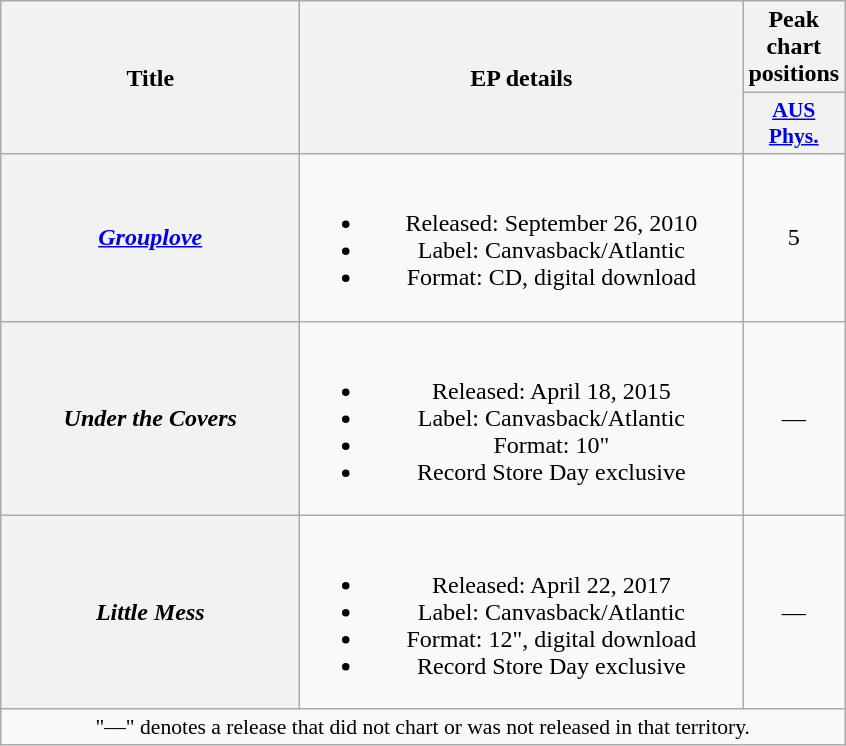<table class="wikitable plainrowheaders" style="text-align:center;">
<tr>
<th scope="col" rowspan="2" style="width:12em;">Title</th>
<th scope="col" rowspan="2" style="width:18em;">EP details</th>
<th scope="col" colspan="1">Peak chart positions</th>
</tr>
<tr>
<th scope="col" style="width:2.5em;font-size:90%;"><a href='#'>AUS<br>Phys.</a><br></th>
</tr>
<tr>
<th scope="row"><em><a href='#'>Grouplove</a></em></th>
<td><br><ul><li>Released: September 26, 2010</li><li>Label: Canvasback/Atlantic</li><li>Format: CD, digital download</li></ul></td>
<td>5</td>
</tr>
<tr>
<th scope="row"><em>Under the Covers</em></th>
<td><br><ul><li>Released: April 18, 2015</li><li>Label: Canvasback/Atlantic</li><li>Format: 10"</li><li>Record Store Day exclusive</li></ul></td>
<td>—</td>
</tr>
<tr>
<th scope="row"><em>Little Mess</em></th>
<td><br><ul><li>Released: April 22, 2017</li><li>Label: Canvasback/Atlantic</li><li>Format: 12", digital download</li><li>Record Store Day exclusive</li></ul></td>
<td>—</td>
</tr>
<tr>
<td colspan="11" style="font-size:90%">"—" denotes a release that did not chart or was not released in that territory.</td>
</tr>
</table>
